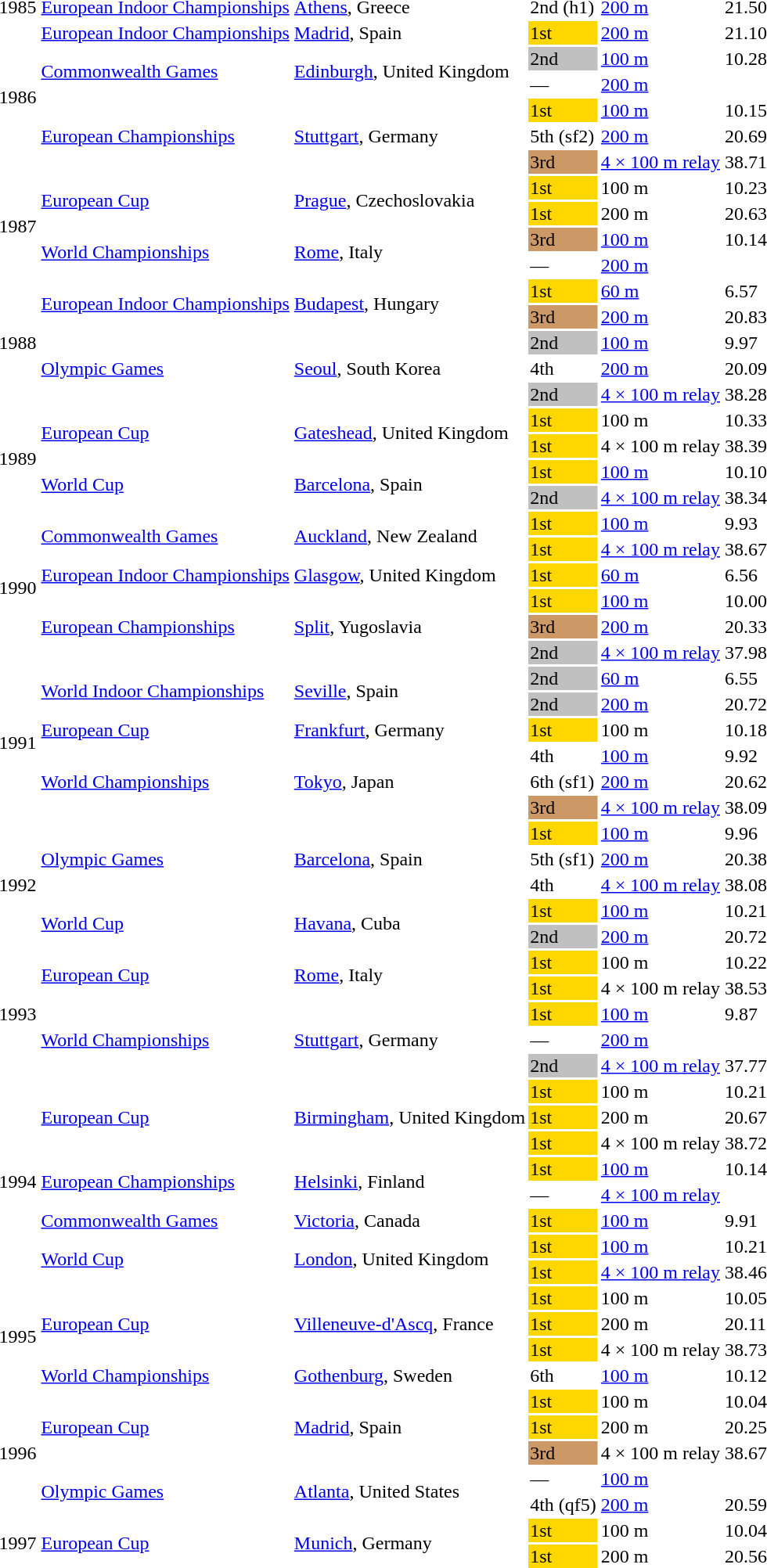<table>
<tr>
<td>1985</td>
<td><a href='#'>European Indoor Championships</a></td>
<td><a href='#'>Athens</a>, Greece</td>
<td>2nd (h1)</td>
<td><a href='#'>200 m</a></td>
<td>21.50</td>
</tr>
<tr>
<td rowspan=6>1986</td>
<td><a href='#'>European Indoor Championships</a></td>
<td><a href='#'>Madrid</a>, Spain</td>
<td bgcolor=gold>1st</td>
<td><a href='#'>200 m</a></td>
<td>21.10</td>
</tr>
<tr>
<td rowspan=2><a href='#'>Commonwealth Games</a></td>
<td rowspan=2><a href='#'>Edinburgh</a>, United Kingdom</td>
<td bgcolor=silver>2nd</td>
<td><a href='#'>100 m</a></td>
<td>10.28</td>
</tr>
<tr>
<td>—</td>
<td><a href='#'>200 m</a></td>
<td></td>
</tr>
<tr>
<td rowspan=3><a href='#'>European Championships</a></td>
<td rowspan=3><a href='#'>Stuttgart</a>, Germany</td>
<td bgcolor=gold>1st</td>
<td><a href='#'>100 m</a></td>
<td>10.15</td>
</tr>
<tr>
<td>5th (sf2)</td>
<td><a href='#'>200 m</a></td>
<td>20.69</td>
</tr>
<tr>
<td bgcolor=cc9966>3rd</td>
<td><a href='#'>4 × 100 m relay</a></td>
<td>38.71</td>
</tr>
<tr>
<td rowspan=4>1987</td>
<td rowspan=2><a href='#'>European Cup</a></td>
<td rowspan=2><a href='#'>Prague</a>, Czechoslovakia</td>
<td bgcolor=gold>1st</td>
<td>100 m</td>
<td>10.23</td>
</tr>
<tr>
<td bgcolor=gold>1st</td>
<td>200 m</td>
<td>20.63</td>
</tr>
<tr>
<td rowspan=2><a href='#'>World Championships</a></td>
<td rowspan=2><a href='#'>Rome</a>, Italy</td>
<td bgcolor=cc9966>3rd</td>
<td><a href='#'>100 m</a></td>
<td>10.14</td>
</tr>
<tr>
<td>—</td>
<td><a href='#'>200 m</a></td>
<td></td>
</tr>
<tr>
<td rowspan=5>1988</td>
<td rowspan=2><a href='#'>European Indoor Championships</a></td>
<td rowspan=2><a href='#'>Budapest</a>, Hungary</td>
<td bgcolor=gold>1st</td>
<td><a href='#'>60 m</a></td>
<td>6.57</td>
</tr>
<tr>
<td bgcolor=cc9966>3rd</td>
<td><a href='#'>200 m</a></td>
<td>20.83</td>
</tr>
<tr>
<td rowspan=3><a href='#'>Olympic Games</a></td>
<td rowspan=3><a href='#'>Seoul</a>, South Korea</td>
<td bgcolor=silver>2nd</td>
<td><a href='#'>100 m</a></td>
<td>9.97 </td>
</tr>
<tr>
<td>4th</td>
<td><a href='#'>200 m</a></td>
<td>20.09 </td>
</tr>
<tr>
<td bgcolor=silver>2nd</td>
<td><a href='#'>4 × 100 m relay</a></td>
<td>38.28</td>
</tr>
<tr>
<td rowspan=4>1989</td>
<td rowspan=2><a href='#'>European Cup</a></td>
<td rowspan=2><a href='#'>Gateshead</a>, United Kingdom</td>
<td bgcolor=gold>1st</td>
<td>100 m</td>
<td>10.33</td>
</tr>
<tr>
<td bgcolor=gold>1st</td>
<td>4 × 100 m relay</td>
<td>38.39</td>
</tr>
<tr>
<td rowspan=2><a href='#'>World Cup</a></td>
<td rowspan=2><a href='#'>Barcelona</a>, Spain</td>
<td bgcolor=gold>1st</td>
<td><a href='#'>100 m</a></td>
<td>10.10</td>
</tr>
<tr>
<td bgcolor=silver>2nd</td>
<td><a href='#'>4 × 100 m relay</a></td>
<td>38.34</td>
</tr>
<tr>
<td rowspan=6>1990</td>
<td rowspan=2><a href='#'>Commonwealth Games</a></td>
<td rowspan=2><a href='#'>Auckland</a>, New Zealand</td>
<td bgcolor=gold>1st</td>
<td><a href='#'>100 m</a></td>
<td>9.93</td>
</tr>
<tr>
<td bgcolor=gold>1st</td>
<td><a href='#'>4 × 100 m relay</a></td>
<td>38.67</td>
</tr>
<tr>
<td><a href='#'>European Indoor Championships</a></td>
<td><a href='#'>Glasgow</a>, United Kingdom</td>
<td bgcolor=gold>1st</td>
<td><a href='#'>60 m</a></td>
<td>6.56</td>
</tr>
<tr>
<td rowspan=3><a href='#'>European Championships</a></td>
<td rowspan=3><a href='#'>Split</a>, Yugoslavia</td>
<td bgcolor=gold>1st</td>
<td><a href='#'>100 m</a></td>
<td>10.00</td>
</tr>
<tr>
<td bgcolor=cc9966>3rd</td>
<td><a href='#'>200 m</a></td>
<td>20.33</td>
</tr>
<tr>
<td bgcolor=silver>2nd</td>
<td><a href='#'>4 × 100 m relay</a></td>
<td>37.98 </td>
</tr>
<tr>
<td rowspan=6>1991</td>
<td rowspan=2><a href='#'>World Indoor Championships</a></td>
<td rowspan=2><a href='#'>Seville</a>, Spain</td>
<td bgcolor=silver>2nd</td>
<td><a href='#'>60 m</a></td>
<td>6.55</td>
</tr>
<tr>
<td bgcolor=silver>2nd</td>
<td><a href='#'>200 m</a></td>
<td>20.72</td>
</tr>
<tr>
<td><a href='#'>European Cup</a></td>
<td><a href='#'>Frankfurt</a>, Germany</td>
<td bgcolor=gold>1st</td>
<td>100 m</td>
<td>10.18</td>
</tr>
<tr>
<td rowspan=3><a href='#'>World Championships</a></td>
<td rowspan=3><a href='#'>Tokyo</a>, Japan</td>
<td>4th</td>
<td><a href='#'>100 m</a></td>
<td>9.92 </td>
</tr>
<tr>
<td>6th (sf1)</td>
<td><a href='#'>200 m</a></td>
<td>20.62</td>
</tr>
<tr>
<td bgcolor=cc9966>3rd</td>
<td><a href='#'>4 × 100 m relay</a></td>
<td>38.09</td>
</tr>
<tr>
<td rowspan=5>1992</td>
<td rowspan=3><a href='#'>Olympic Games</a></td>
<td rowspan=3><a href='#'>Barcelona</a>, Spain</td>
<td bgcolor=gold>1st</td>
<td><a href='#'>100 m</a></td>
<td>9.96</td>
</tr>
<tr>
<td>5th (sf1)</td>
<td><a href='#'>200 m</a></td>
<td>20.38</td>
</tr>
<tr>
<td>4th</td>
<td><a href='#'>4 × 100 m relay</a></td>
<td>38.08</td>
</tr>
<tr>
<td rowspan=2><a href='#'>World Cup</a></td>
<td rowspan=2><a href='#'>Havana</a>, Cuba</td>
<td bgcolor=gold>1st</td>
<td><a href='#'>100 m</a></td>
<td>10.21</td>
</tr>
<tr>
<td bgcolor=silver>2nd</td>
<td><a href='#'>200 m</a></td>
<td>20.72</td>
</tr>
<tr>
<td rowspan=5>1993</td>
<td rowspan=2><a href='#'>European Cup</a></td>
<td rowspan=2><a href='#'>Rome</a>, Italy</td>
<td bgcolor=gold>1st</td>
<td>100 m</td>
<td>10.22</td>
</tr>
<tr>
<td bgcolor=gold>1st</td>
<td>4 × 100 m relay</td>
<td>38.53</td>
</tr>
<tr>
<td rowspan=3><a href='#'>World Championships</a></td>
<td rowspan=3><a href='#'>Stuttgart</a>, Germany</td>
<td bgcolor=gold>1st</td>
<td><a href='#'>100 m</a></td>
<td>9.87 </td>
</tr>
<tr>
<td>—</td>
<td><a href='#'>200 m</a></td>
<td></td>
</tr>
<tr>
<td bgcolor=silver>2nd</td>
<td><a href='#'>4 × 100 m relay</a></td>
<td>37.77 </td>
</tr>
<tr>
<td rowspan=8>1994</td>
<td rowspan=3><a href='#'>European Cup</a></td>
<td rowspan=3><a href='#'>Birmingham</a>, United Kingdom</td>
<td bgcolor=gold>1st</td>
<td>100 m</td>
<td>10.21</td>
</tr>
<tr>
<td bgcolor=gold>1st</td>
<td>200 m</td>
<td>20.67</td>
</tr>
<tr>
<td bgcolor=gold>1st</td>
<td>4 × 100 m relay</td>
<td>38.72</td>
</tr>
<tr>
<td rowspan=2><a href='#'>European Championships</a></td>
<td rowspan=2><a href='#'>Helsinki</a>, Finland</td>
<td bgcolor=gold>1st</td>
<td><a href='#'>100 m</a></td>
<td>10.14</td>
</tr>
<tr>
<td>—</td>
<td><a href='#'>4 × 100 m relay</a></td>
<td></td>
</tr>
<tr>
<td><a href='#'>Commonwealth Games</a></td>
<td><a href='#'>Victoria</a>, Canada</td>
<td bgcolor=gold>1st</td>
<td><a href='#'>100 m</a></td>
<td>9.91 </td>
</tr>
<tr>
<td rowspan=2><a href='#'>World Cup</a></td>
<td rowspan=2><a href='#'>London</a>, United Kingdom</td>
<td bgcolor=gold>1st</td>
<td><a href='#'>100 m</a></td>
<td>10.21</td>
</tr>
<tr>
<td bgcolor=gold>1st</td>
<td><a href='#'>4 × 100 m relay</a></td>
<td>38.46</td>
</tr>
<tr>
<td rowspan=4>1995</td>
<td rowspan=3><a href='#'>European Cup</a></td>
<td rowspan=3><a href='#'>Villeneuve-d'Ascq</a>, France</td>
<td bgcolor=gold>1st</td>
<td>100 m</td>
<td>10.05 </td>
</tr>
<tr>
<td bgcolor=gold>1st</td>
<td>200 m</td>
<td>20.11 </td>
</tr>
<tr>
<td bgcolor=gold>1st</td>
<td>4 × 100 m relay</td>
<td>38.73</td>
</tr>
<tr>
<td><a href='#'>World Championships</a></td>
<td><a href='#'>Gothenburg</a>, Sweden</td>
<td>6th</td>
<td><a href='#'>100 m</a></td>
<td>10.12</td>
</tr>
<tr>
<td rowspan=5>1996</td>
<td rowspan=3><a href='#'>European Cup</a></td>
<td rowspan=3><a href='#'>Madrid</a>, Spain</td>
<td bgcolor=gold>1st</td>
<td>100 m</td>
<td>10.04 </td>
</tr>
<tr>
<td bgcolor=gold>1st</td>
<td>200 m</td>
<td>20.25 </td>
</tr>
<tr>
<td bgcolor=cc9966>3rd</td>
<td>4 × 100 m relay</td>
<td>38.67</td>
</tr>
<tr>
<td rowspan=2><a href='#'>Olympic Games</a></td>
<td rowspan=2><a href='#'>Atlanta</a>, United States</td>
<td>—</td>
<td><a href='#'>100 m</a></td>
<td></td>
</tr>
<tr>
<td>4th (qf5)</td>
<td><a href='#'>200 m</a></td>
<td>20.59</td>
</tr>
<tr>
<td rowspan=2>1997</td>
<td rowspan=2><a href='#'>European Cup</a></td>
<td rowspan=2><a href='#'>Munich</a>, Germany</td>
<td bgcolor=gold>1st</td>
<td>100 m</td>
<td>10.04 </td>
</tr>
<tr>
<td bgcolor=gold>1st</td>
<td>200 m</td>
<td>20.56</td>
</tr>
</table>
